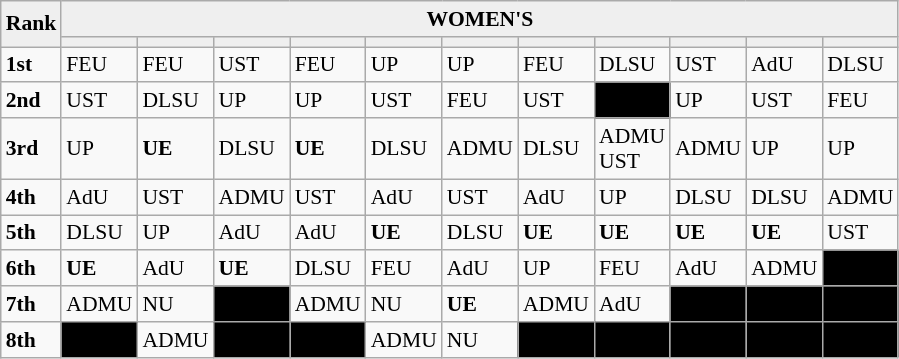<table class="wikitable" style="font-size: 90%;">
<tr bgcolor="#efefef">
<td rowspan=2><strong>Rank</strong></td>
<td colspan=11 align=center><strong>WOMEN'S</strong></td>
</tr>
<tr bgcolor="#efefef">
<td></td>
<td></td>
<td></td>
<td></td>
<td></td>
<td></td>
<td></td>
<td></td>
<td></td>
<td></td>
<td></td>
</tr>
<tr>
<td><strong>1st</strong></td>
<td>FEU</td>
<td>FEU</td>
<td>UST</td>
<td>FEU</td>
<td>UP</td>
<td>UP</td>
<td>FEU</td>
<td>DLSU</td>
<td>UST</td>
<td>AdU</td>
<td>DLSU</td>
</tr>
<tr>
<td><strong>2nd</strong></td>
<td>UST</td>
<td>DLSU</td>
<td>UP</td>
<td>UP</td>
<td>UST</td>
<td>FEU</td>
<td>UST</td>
<td bgcolor="black"></td>
<td>UP</td>
<td>UST</td>
<td>FEU</td>
</tr>
<tr>
<td><strong>3rd</strong></td>
<td>UP</td>
<td><strong>UE</strong></td>
<td>DLSU</td>
<td><strong>UE</strong></td>
<td>DLSU</td>
<td>ADMU</td>
<td>DLSU</td>
<td>ADMU<br>UST</td>
<td>ADMU</td>
<td>UP</td>
<td>UP</td>
</tr>
<tr>
<td><strong>4th</strong></td>
<td>AdU</td>
<td>UST</td>
<td>ADMU</td>
<td>UST</td>
<td>AdU</td>
<td>UST</td>
<td>AdU</td>
<td>UP</td>
<td>DLSU</td>
<td>DLSU</td>
<td>ADMU</td>
</tr>
<tr>
<td><strong>5th</strong></td>
<td>DLSU</td>
<td>UP</td>
<td>AdU</td>
<td>AdU</td>
<td><strong>UE</strong></td>
<td>DLSU</td>
<td><strong>UE</strong></td>
<td><strong>UE</strong></td>
<td><strong>UE</strong></td>
<td><strong>UE</strong></td>
<td>UST</td>
</tr>
<tr>
<td><strong>6th</strong></td>
<td><strong>UE</strong></td>
<td>AdU</td>
<td><strong>UE</strong></td>
<td>DLSU</td>
<td>FEU</td>
<td>AdU</td>
<td>UP</td>
<td>FEU</td>
<td>AdU</td>
<td>ADMU</td>
<td bgcolor="black"></td>
</tr>
<tr>
<td><strong>7th</strong></td>
<td>ADMU</td>
<td>NU</td>
<td bgcolor="black"></td>
<td>ADMU</td>
<td>NU</td>
<td><strong>UE</strong></td>
<td>ADMU</td>
<td>AdU</td>
<td bgcolor="black"></td>
<td bgcolor="black"></td>
<td bgcolor="black"></td>
</tr>
<tr>
<td><strong>8th</strong></td>
<td bgcolor="black"></td>
<td>ADMU</td>
<td bgcolor="black"></td>
<td bgcolor="black"></td>
<td>ADMU</td>
<td>NU</td>
<td bgcolor="black"></td>
<td bgcolor="black"></td>
<td bgcolor="black"></td>
<td bgcolor="black"></td>
<td bgcolor="black"></td>
</tr>
</table>
